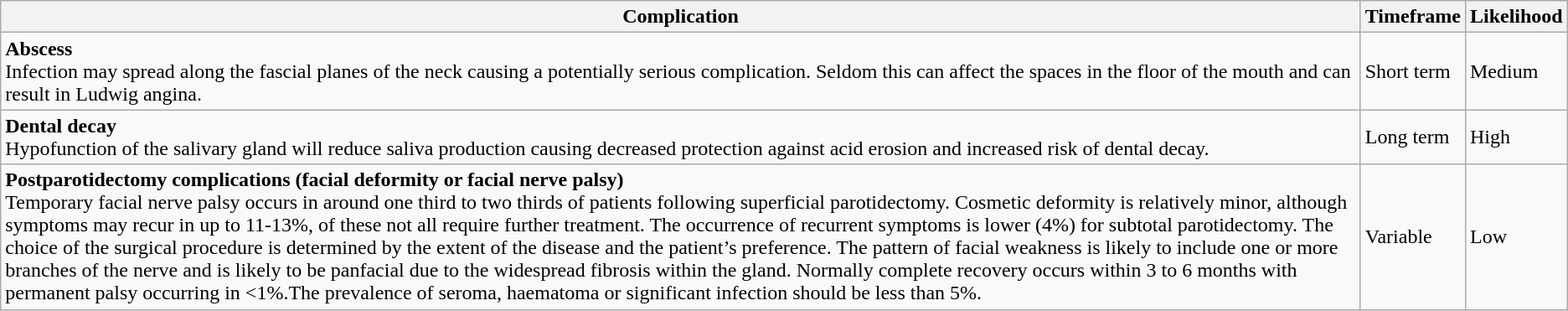<table class="wikitable">
<tr>
<th>Complication</th>
<th>Timeframe</th>
<th>Likelihood</th>
</tr>
<tr>
<td><strong>Abscess</strong><br>Infection may spread along the fascial planes of the neck causing a potentially serious complication. Seldom this can affect the spaces in the floor of the mouth and can result in Ludwig angina.</td>
<td>Short term</td>
<td>Medium</td>
</tr>
<tr>
<td><strong>Dental decay</strong><br>Hypofunction of the salivary gland will reduce saliva production causing decreased protection against acid erosion and increased risk of dental decay.</td>
<td>Long term</td>
<td>High</td>
</tr>
<tr>
<td><strong>Postparotidectomy complications (facial deformity or facial nerve palsy)</strong><br>Temporary facial nerve palsy occurs in around one third to two thirds of patients following superficial parotidectomy. Cosmetic deformity is relatively minor, although symptoms may recur in up to 11-13%, of these not all require further treatment.  The occurrence of recurrent symptoms is lower (4%) for subtotal parotidectomy. The choice of the surgical procedure is determined by the extent of the disease and the patient’s preference. The pattern of facial weakness is likely to include one or more branches of the nerve and is likely to be panfacial due to the widespread fibrosis within the gland. Normally complete recovery occurs within 3 to 6 months with permanent palsy occurring in <1%.The prevalence of seroma, haematoma or significant infection should be less than 5%.</td>
<td>Variable</td>
<td>Low</td>
</tr>
</table>
